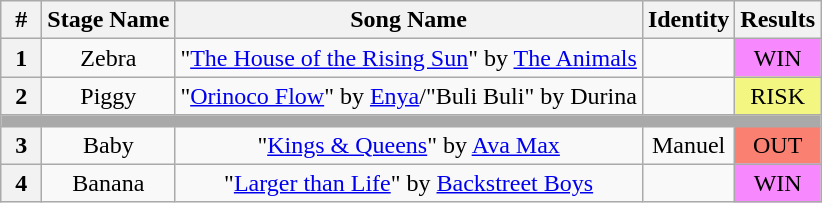<table class="wikitable" style="text-align:center">
<tr>
<th style="width:20px">#</th>
<th>Stage Name</th>
<th>Song Name</th>
<th>Identity</th>
<th>Results</th>
</tr>
<tr>
<th>1</th>
<td>Zebra</td>
<td>"<a href='#'>The House of the Rising Sun</a>" by <a href='#'>The Animals</a></td>
<td></td>
<td bgcolor="#f888fd">WIN</td>
</tr>
<tr>
<th>2</th>
<td>Piggy</td>
<td>"<a href='#'>Orinoco Flow</a>" by <a href='#'>Enya</a>/"Buli Buli" by Durina</td>
<td></td>
<td bgcolor="#f3f781">RISK</td>
</tr>
<tr>
<th ! colspan="5" style="background:darkgrey"></th>
</tr>
<tr>
<th>3</th>
<td>Baby</td>
<td>"<a href='#'>Kings & Queens</a>" by <a href='#'>Ava Max</a></td>
<td>Manuel</td>
<td bgcolor="salmon">OUT</td>
</tr>
<tr>
<th>4</th>
<td>Banana</td>
<td>"<a href='#'>Larger than Life</a>" by <a href='#'>Backstreet Boys</a></td>
<td></td>
<td bgcolor="#f888fd">WIN</td>
</tr>
</table>
